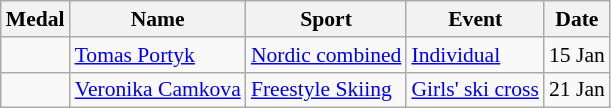<table class="wikitable sortable" style="font-size:90%">
<tr>
<th>Medal</th>
<th>Name</th>
<th>Sport</th>
<th>Event</th>
<th>Date</th>
</tr>
<tr>
<td></td>
<td><a href='#'>Tomas Portyk</a></td>
<td><a href='#'>Nordic combined</a></td>
<td><a href='#'>Individual</a></td>
<td>15 Jan</td>
</tr>
<tr>
<td></td>
<td><a href='#'>Veronika Camkova</a></td>
<td><a href='#'>Freestyle Skiing</a></td>
<td><a href='#'>Girls' ski cross</a></td>
<td>21 Jan</td>
</tr>
</table>
